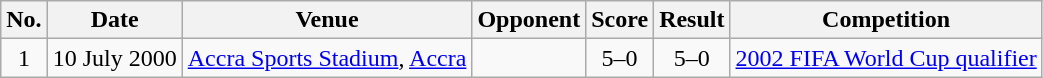<table class="wikitable sortable">
<tr>
<th scope="col">No.</th>
<th scope="col">Date</th>
<th scope="col">Venue</th>
<th scope="col">Opponent</th>
<th scope="col">Score</th>
<th scope="col">Result</th>
<th scope="col">Competition</th>
</tr>
<tr>
<td align="center">1</td>
<td>10 July 2000</td>
<td><a href='#'>Accra Sports Stadium</a>, <a href='#'>Accra</a></td>
<td></td>
<td align="center">5–0</td>
<td align="center">5–0</td>
<td><a href='#'>2002 FIFA World Cup qualifier</a></td>
</tr>
</table>
